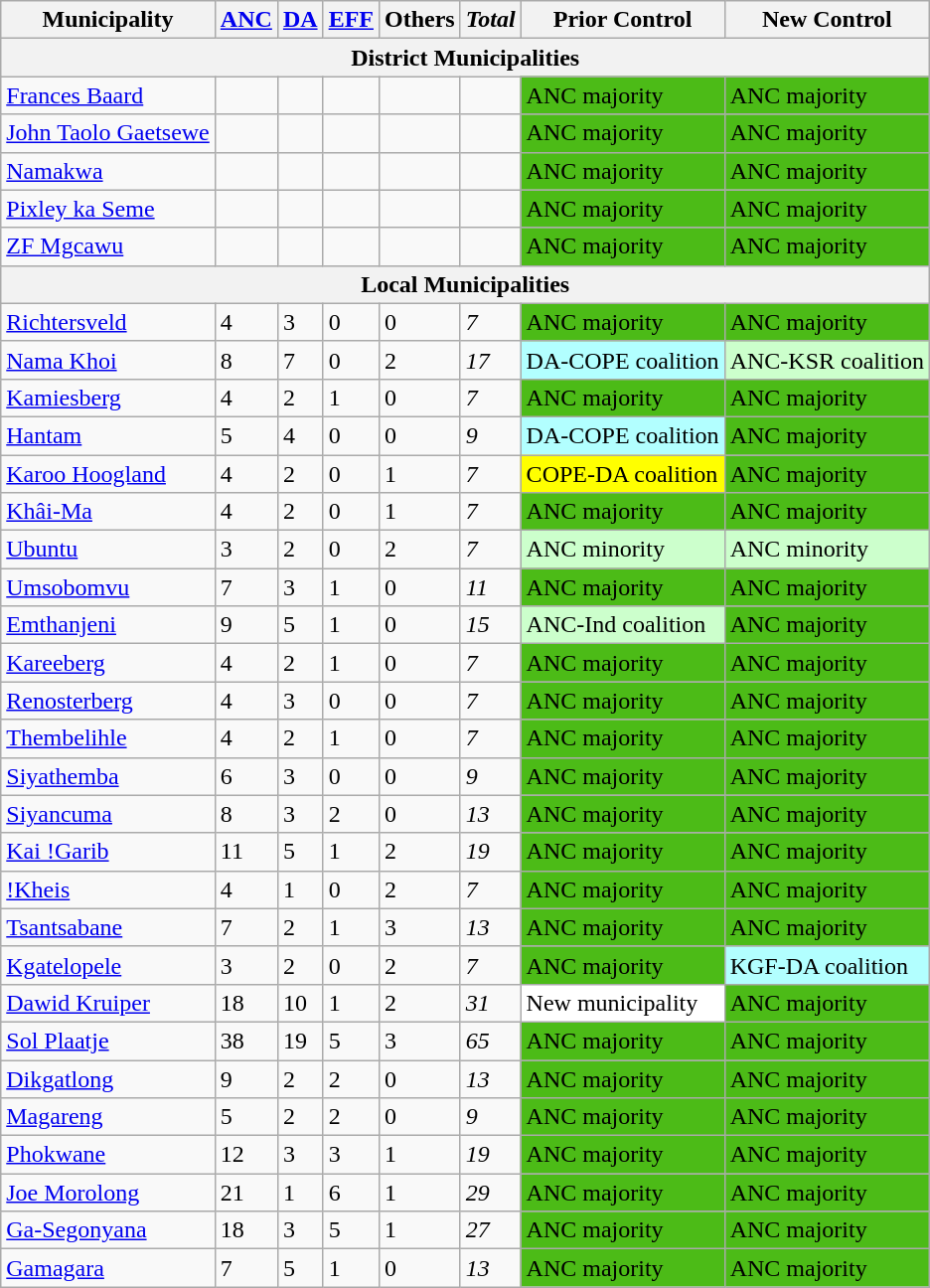<table class="wikitable">
<tr>
<th>Municipality</th>
<th><a href='#'>ANC</a></th>
<th><a href='#'>DA</a></th>
<th><a href='#'>EFF</a></th>
<th>Others</th>
<th><em>Total</em></th>
<th>Prior Control</th>
<th>New Control</th>
</tr>
<tr>
<th colspan="8">District Municipalities</th>
</tr>
<tr>
<td><a href='#'>Frances Baard</a></td>
<td></td>
<td></td>
<td></td>
<td></td>
<td></td>
<td style="background:#4CBB17">ANC majority</td>
<td style="background:#4CBB17">ANC majority</td>
</tr>
<tr>
<td><a href='#'>John Taolo Gaetsewe</a></td>
<td></td>
<td></td>
<td></td>
<td></td>
<td></td>
<td style="background:#4CBB17">ANC majority</td>
<td style="background:#4CBB17">ANC majority</td>
</tr>
<tr>
<td><a href='#'>Namakwa</a></td>
<td></td>
<td></td>
<td></td>
<td></td>
<td></td>
<td style="background:#4CBB17">ANC majority</td>
<td style="background:#4CBB17">ANC majority</td>
</tr>
<tr>
<td><a href='#'>Pixley ka Seme</a></td>
<td></td>
<td></td>
<td></td>
<td></td>
<td></td>
<td style="background:#4CBB17">ANC majority</td>
<td style="background:#4CBB17">ANC majority</td>
</tr>
<tr>
<td><a href='#'>ZF Mgcawu</a></td>
<td></td>
<td></td>
<td></td>
<td></td>
<td></td>
<td style="background:#4CBB17">ANC majority</td>
<td style="background:#4CBB17">ANC majority</td>
</tr>
<tr>
<th colspan="8">Local Municipalities</th>
</tr>
<tr>
<td><a href='#'>Richtersveld</a></td>
<td>4</td>
<td>3</td>
<td>0</td>
<td>0</td>
<td><em>7</em></td>
<td style="background:#4CBB17">ANC majority</td>
<td style="background:#4CBB17">ANC majority</td>
</tr>
<tr>
<td><a href='#'>Nama Khoi</a></td>
<td>8</td>
<td>7</td>
<td>0</td>
<td>2</td>
<td><em>17</em></td>
<td style="background:#B2FFFF">DA-COPE coalition</td>
<td style="background:#cfc;">ANC-KSR coalition</td>
</tr>
<tr>
<td><a href='#'>Kamiesberg</a></td>
<td>4</td>
<td>2</td>
<td>1</td>
<td>0</td>
<td><em>7</em></td>
<td style="background:#4CBB17">ANC majority</td>
<td style="background:#4CBB17">ANC majority</td>
</tr>
<tr>
<td><a href='#'>Hantam</a></td>
<td>5</td>
<td>4</td>
<td>0</td>
<td>0</td>
<td><em>9</em></td>
<td style="background:#B2FFFF">DA-COPE coalition</td>
<td style="background:#4CBB17">ANC majority</td>
</tr>
<tr>
<td><a href='#'>Karoo Hoogland</a></td>
<td>4</td>
<td>2</td>
<td>0</td>
<td>1</td>
<td><em>7</em></td>
<td style="background:yellow">COPE-DA coalition</td>
<td style="background:#4CBB17">ANC majority</td>
</tr>
<tr>
<td><a href='#'>Khâi-Ma</a></td>
<td>4</td>
<td>2</td>
<td>0</td>
<td>1</td>
<td><em>7</em></td>
<td style="background:#4CBB17">ANC majority</td>
<td style="background:#4CBB17">ANC majority</td>
</tr>
<tr>
<td><a href='#'>Ubuntu</a></td>
<td>3</td>
<td>2</td>
<td>0</td>
<td>2</td>
<td><em>7</em></td>
<td style="background:#cfc">ANC minority</td>
<td style="background:#cfc">ANC minority</td>
</tr>
<tr>
<td><a href='#'>Umsobomvu</a></td>
<td>7</td>
<td>3</td>
<td>1</td>
<td>0</td>
<td><em>11</em></td>
<td style="background:#4CBB17">ANC majority</td>
<td style="background:#4CBB17">ANC majority</td>
</tr>
<tr>
<td><a href='#'>Emthanjeni</a></td>
<td>9</td>
<td>5</td>
<td>1</td>
<td>0</td>
<td><em>15</em></td>
<td style="background:#cfc">ANC-Ind coalition</td>
<td style="background:#4CBB17">ANC majority</td>
</tr>
<tr>
<td><a href='#'>Kareeberg</a></td>
<td>4</td>
<td>2</td>
<td>1</td>
<td>0</td>
<td><em>7</em></td>
<td style="background:#4CBB17">ANC majority</td>
<td style="background:#4CBB17">ANC majority</td>
</tr>
<tr>
<td><a href='#'>Renosterberg</a></td>
<td>4</td>
<td>3</td>
<td>0</td>
<td>0</td>
<td><em>7</em></td>
<td style="background:#4CBB17">ANC majority</td>
<td style="background:#4CBB17">ANC majority</td>
</tr>
<tr>
<td><a href='#'>Thembelihle</a></td>
<td>4</td>
<td>2</td>
<td>1</td>
<td>0</td>
<td><em>7</em></td>
<td style="background:#4CBB17">ANC majority</td>
<td style="background:#4CBB17">ANC majority</td>
</tr>
<tr>
<td><a href='#'>Siyathemba</a></td>
<td>6</td>
<td>3</td>
<td>0</td>
<td>0</td>
<td><em>9</em></td>
<td style="background:#4CBB17">ANC majority</td>
<td style="background:#4CBB17">ANC majority</td>
</tr>
<tr>
<td><a href='#'>Siyancuma</a></td>
<td>8</td>
<td>3</td>
<td>2</td>
<td>0</td>
<td><em>13</em></td>
<td style="background:#4CBB17">ANC majority</td>
<td style="background:#4CBB17">ANC majority</td>
</tr>
<tr>
<td><a href='#'>Kai !Garib</a></td>
<td>11</td>
<td>5</td>
<td>1</td>
<td>2</td>
<td><em>19</em></td>
<td style="background:#4CBB17">ANC majority</td>
<td style="background:#4CBB17">ANC majority</td>
</tr>
<tr>
<td><a href='#'>!Kheis</a></td>
<td>4</td>
<td>1</td>
<td>0</td>
<td>2</td>
<td><em>7</em></td>
<td style="background:#4CBB17">ANC majority</td>
<td style="background:#4CBB17">ANC majority</td>
</tr>
<tr>
<td><a href='#'>Tsantsabane</a></td>
<td>7</td>
<td>2</td>
<td>1</td>
<td>3</td>
<td><em>13</em></td>
<td style="background:#4CBB17">ANC majority</td>
<td style="background:#4CBB17">ANC majority</td>
</tr>
<tr>
<td><a href='#'>Kgatelopele</a></td>
<td>3</td>
<td>2</td>
<td>0</td>
<td>2</td>
<td><em>7</em></td>
<td style="background:#4CBB17">ANC majority</td>
<td style="background:#B2FFFF">KGF-DA coalition</td>
</tr>
<tr>
<td><a href='#'>Dawid Kruiper</a></td>
<td>18</td>
<td>10</td>
<td>1</td>
<td>2</td>
<td><em>31</em></td>
<td style="background:white">New municipality</td>
<td style="background:#4CBB17">ANC majority</td>
</tr>
<tr>
<td><a href='#'>Sol Plaatje</a></td>
<td>38</td>
<td>19</td>
<td>5</td>
<td>3</td>
<td><em>65</em></td>
<td style="background:#4CBB17">ANC majority</td>
<td style="background:#4CBB17">ANC majority</td>
</tr>
<tr>
<td><a href='#'>Dikgatlong</a></td>
<td>9</td>
<td>2</td>
<td>2</td>
<td>0</td>
<td><em>13</em></td>
<td style="background:#4CBB17">ANC majority</td>
<td style="background:#4CBB17">ANC majority</td>
</tr>
<tr>
<td><a href='#'>Magareng</a></td>
<td>5</td>
<td>2</td>
<td>2</td>
<td>0</td>
<td><em>9</em></td>
<td style="background:#4CBB17">ANC majority</td>
<td style="background:#4CBB17">ANC majority</td>
</tr>
<tr>
<td><a href='#'>Phokwane</a></td>
<td>12</td>
<td>3</td>
<td>3</td>
<td>1</td>
<td><em>19</em></td>
<td style="background:#4CBB17">ANC majority</td>
<td style="background:#4CBB17">ANC majority</td>
</tr>
<tr>
<td><a href='#'>Joe Morolong</a></td>
<td>21</td>
<td>1</td>
<td>6</td>
<td>1</td>
<td><em>29</em></td>
<td style="background:#4CBB17">ANC majority</td>
<td style="background:#4CBB17">ANC majority</td>
</tr>
<tr>
<td><a href='#'>Ga-Segonyana</a></td>
<td>18</td>
<td>3</td>
<td>5</td>
<td>1</td>
<td><em>27</em></td>
<td style="background:#4CBB17">ANC majority</td>
<td style="background:#4CBB17">ANC majority</td>
</tr>
<tr>
<td><a href='#'>Gamagara</a></td>
<td>7</td>
<td>5</td>
<td>1</td>
<td>0</td>
<td><em>13</em></td>
<td style="background:#4CBB17">ANC majority</td>
<td style="background:#4CBB17">ANC majority</td>
</tr>
</table>
